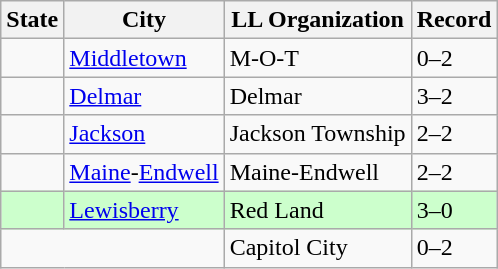<table class="wikitable">
<tr>
<th>State</th>
<th>City</th>
<th>LL Organization</th>
<th>Record</th>
</tr>
<tr>
<td><strong></strong></td>
<td><a href='#'>Middletown</a></td>
<td>M-O-T</td>
<td>0–2</td>
</tr>
<tr>
<td><strong></strong></td>
<td><a href='#'>Delmar</a></td>
<td>Delmar</td>
<td>3–2</td>
</tr>
<tr>
<td><strong></strong></td>
<td><a href='#'>Jackson</a></td>
<td>Jackson Township</td>
<td>2–2</td>
</tr>
<tr>
<td><strong></strong></td>
<td><a href='#'>Maine</a>-<a href='#'>Endwell</a></td>
<td>Maine-Endwell</td>
<td>2–2</td>
</tr>
<tr bgcolor=ccffcc>
<td><strong></strong></td>
<td><a href='#'>Lewisberry</a></td>
<td>Red Land</td>
<td>3–0</td>
</tr>
<tr>
<td colspan=2><strong></strong></td>
<td>Capitol City</td>
<td>0–2</td>
</tr>
</table>
